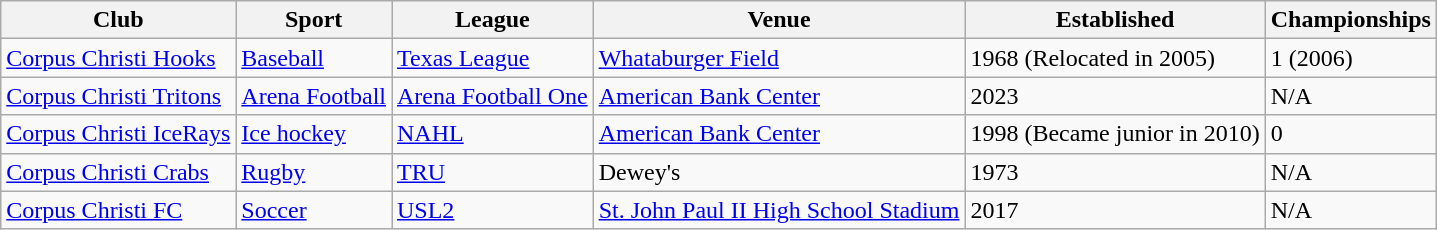<table class="wikitable">
<tr>
<th>Club</th>
<th>Sport</th>
<th>League</th>
<th>Venue</th>
<th>Established</th>
<th>Championships</th>
</tr>
<tr>
<td><a href='#'>Corpus Christi Hooks</a></td>
<td><a href='#'>Baseball</a></td>
<td><a href='#'>Texas League</a></td>
<td><a href='#'>Whataburger Field</a></td>
<td>1968 (Relocated in 2005)</td>
<td>1 (2006)</td>
</tr>
<tr>
<td><a href='#'>Corpus Christi Tritons</a></td>
<td><a href='#'>Arena Football</a></td>
<td><a href='#'>Arena Football One</a></td>
<td><a href='#'>American Bank Center</a></td>
<td>2023</td>
<td>N/A</td>
</tr>
<tr>
<td><a href='#'>Corpus Christi IceRays</a></td>
<td><a href='#'>Ice hockey</a></td>
<td><a href='#'>NAHL</a></td>
<td><a href='#'>American Bank Center</a></td>
<td>1998 (Became junior in 2010)</td>
<td>0</td>
</tr>
<tr>
<td><a href='#'>Corpus Christi Crabs</a></td>
<td><a href='#'>Rugby</a></td>
<td><a href='#'>TRU</a></td>
<td>Dewey's</td>
<td>1973</td>
<td>N/A</td>
</tr>
<tr>
<td><a href='#'>Corpus Christi FC</a></td>
<td><a href='#'>Soccer</a></td>
<td><a href='#'>USL2</a></td>
<td><a href='#'>St. John Paul II High School Stadium</a></td>
<td>2017</td>
<td>N/A</td>
</tr>
</table>
